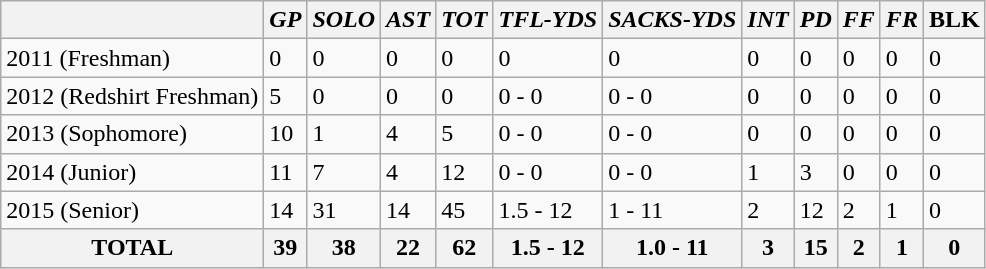<table class="wikitable">
<tr>
<th></th>
<th><em>GP</em></th>
<th><em>SOLO</em></th>
<th><em>AST</em></th>
<th><em>TOT</em></th>
<th><em>TFL-YDS</em></th>
<th><em>SACKS-YDS</em></th>
<th><em>INT</em></th>
<th><em>PD</em></th>
<th><em>FF</em></th>
<th><em>FR</em></th>
<th>BLK</th>
</tr>
<tr>
<td>2011 (Freshman)</td>
<td>0</td>
<td>0</td>
<td>0</td>
<td>0</td>
<td>0</td>
<td>0</td>
<td>0</td>
<td>0</td>
<td>0</td>
<td>0</td>
<td>0</td>
</tr>
<tr>
<td>2012 (Redshirt Freshman)</td>
<td>5</td>
<td>0</td>
<td>0</td>
<td>0</td>
<td>0 - 0</td>
<td>0 - 0</td>
<td>0</td>
<td>0</td>
<td>0</td>
<td>0</td>
<td>0</td>
</tr>
<tr>
<td>2013 (Sophomore)</td>
<td>10</td>
<td>1</td>
<td>4</td>
<td>5</td>
<td>0 - 0</td>
<td>0 - 0</td>
<td>0</td>
<td>0</td>
<td>0</td>
<td>0</td>
<td>0</td>
</tr>
<tr>
<td>2014 (Junior)</td>
<td>11</td>
<td>7</td>
<td>4</td>
<td>12</td>
<td>0 - 0</td>
<td>0 - 0</td>
<td>1</td>
<td>3</td>
<td>0</td>
<td>0</td>
<td>0</td>
</tr>
<tr>
<td>2015 (Senior)</td>
<td>14</td>
<td>31</td>
<td>14</td>
<td>45</td>
<td>1.5 - 12</td>
<td>1 - 11</td>
<td>2</td>
<td>12</td>
<td>2</td>
<td>1</td>
<td>0</td>
</tr>
<tr>
<th>TOTAL</th>
<th>39</th>
<th>38</th>
<th>22</th>
<th>62</th>
<th>1.5 - 12</th>
<th>1.0 - 11</th>
<th>3</th>
<th>15</th>
<th>2</th>
<th>1</th>
<th>0</th>
</tr>
</table>
